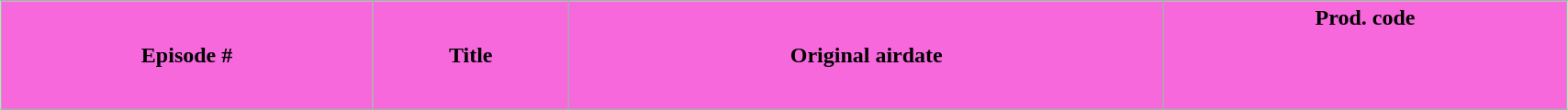<table class="wikitable plainrowheaders" style="width:90%; margin:auto; background:#fff;">
<tr>
<th style="background:#F868DD; color:#000; text-align:center;">Episode #</th>
<th ! style="background:#F868DD; color:#000; text-align:center;">Title</th>
<th ! style="background:#F868DD; color:#000; text-align:center;">Original airdate</th>
<th ! style="background:#F868DD; color:#000; text-align:center;">Prod. code<br><br><br><br></th>
</tr>
</table>
